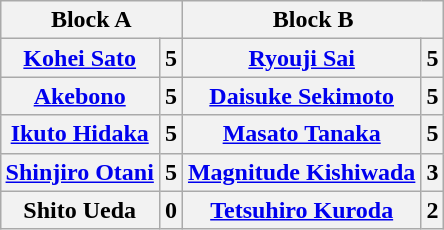<table class="wikitable" style="margin: 1em auto 1em auto">
<tr>
<th colspan="2">Block A</th>
<th colspan="2">Block B</th>
</tr>
<tr>
<th><a href='#'>Kohei Sato</a></th>
<th>5</th>
<th><a href='#'>Ryouji Sai</a></th>
<th>5</th>
</tr>
<tr>
<th><a href='#'>Akebono</a></th>
<th>5</th>
<th><a href='#'>Daisuke Sekimoto</a></th>
<th>5</th>
</tr>
<tr>
<th><a href='#'>Ikuto Hidaka</a></th>
<th>5</th>
<th><a href='#'>Masato Tanaka</a></th>
<th>5</th>
</tr>
<tr>
<th><a href='#'>Shinjiro Otani</a></th>
<th>5</th>
<th><a href='#'>Magnitude Kishiwada</a></th>
<th>3</th>
</tr>
<tr>
<th>Shito Ueda</th>
<th>0</th>
<th><a href='#'>Tetsuhiro Kuroda</a></th>
<th>2</th>
</tr>
</table>
